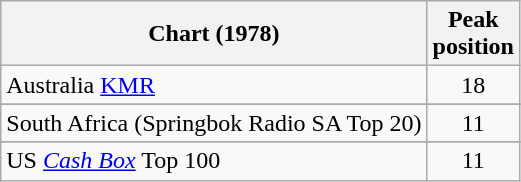<table class="wikitable sortable">
<tr>
<th>Chart (1978)</th>
<th>Peak<br>position</th>
</tr>
<tr>
<td>Australia <a href='#'>KMR</a></td>
<td style="text-align:center;">18</td>
</tr>
<tr>
</tr>
<tr>
</tr>
<tr>
</tr>
<tr>
<td>South Africa (Springbok Radio SA Top 20) </td>
<td style="text-align:center;">11</td>
</tr>
<tr>
</tr>
<tr>
</tr>
<tr>
</tr>
<tr>
<td>US <a href='#'><em>Cash Box</em></a> Top 100</td>
<td align="center">11</td>
</tr>
</table>
